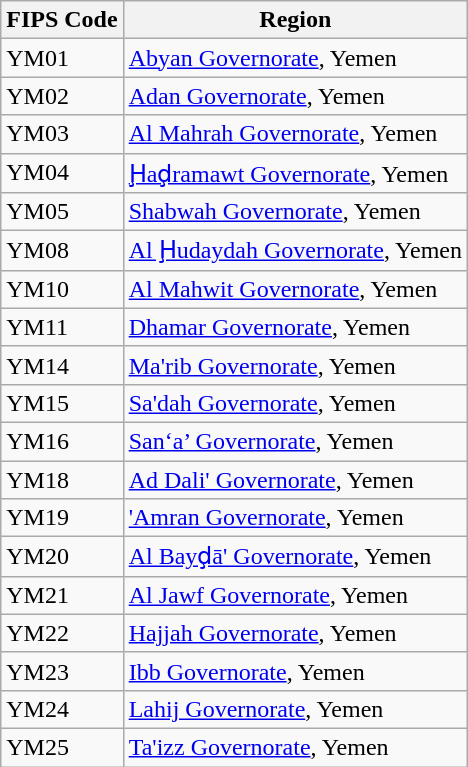<table class="wikitable">
<tr>
<th>FIPS Code</th>
<th>Region</th>
</tr>
<tr>
<td>YM01</td>
<td><a href='#'>Abyan Governorate</a>, Yemen</td>
</tr>
<tr>
<td>YM02</td>
<td><a href='#'>Adan Governorate</a>, Yemen</td>
</tr>
<tr>
<td>YM03</td>
<td><a href='#'>Al Mahrah Governorate</a>, Yemen</td>
</tr>
<tr>
<td>YM04</td>
<td><a href='#'>Ḩaḑramawt Governorate</a>, Yemen</td>
</tr>
<tr>
<td>YM05</td>
<td><a href='#'>Shabwah Governorate</a>, Yemen</td>
</tr>
<tr>
<td>YM08</td>
<td><a href='#'>Al Ḩudaydah Governorate</a>, Yemen</td>
</tr>
<tr>
<td>YM10</td>
<td><a href='#'>Al Mahwit Governorate</a>, Yemen</td>
</tr>
<tr>
<td>YM11</td>
<td><a href='#'>Dhamar Governorate</a>, Yemen</td>
</tr>
<tr>
<td>YM14</td>
<td><a href='#'>Ma'rib Governorate</a>, Yemen</td>
</tr>
<tr>
<td>YM15</td>
<td><a href='#'>Sa'dah Governorate</a>, Yemen</td>
</tr>
<tr>
<td>YM16</td>
<td><a href='#'>San‘a’ Governorate</a>, Yemen</td>
</tr>
<tr>
<td>YM18</td>
<td><a href='#'>Ad Dali' Governorate</a>, Yemen</td>
</tr>
<tr>
<td>YM19</td>
<td><a href='#'>'Amran Governorate</a>, Yemen</td>
</tr>
<tr>
<td>YM20</td>
<td><a href='#'>Al Bayḑā' Governorate</a>, Yemen</td>
</tr>
<tr>
<td>YM21</td>
<td><a href='#'>Al Jawf Governorate</a>, Yemen</td>
</tr>
<tr>
<td>YM22</td>
<td><a href='#'>Hajjah Governorate</a>, Yemen</td>
</tr>
<tr>
<td>YM23</td>
<td><a href='#'>Ibb Governorate</a>, Yemen</td>
</tr>
<tr>
<td>YM24</td>
<td><a href='#'>Lahij Governorate</a>, Yemen</td>
</tr>
<tr>
<td>YM25</td>
<td><a href='#'>Ta'izz Governorate</a>, Yemen</td>
</tr>
</table>
